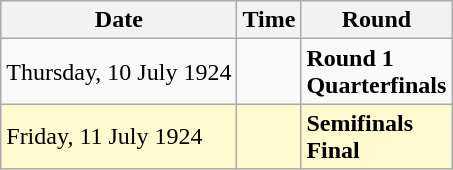<table class="wikitable">
<tr>
<th>Date</th>
<th>Time</th>
<th>Round</th>
</tr>
<tr>
<td>Thursday, 10 July 1924</td>
<td></td>
<td><strong>Round 1</strong><br><strong>Quarterfinals</strong></td>
</tr>
<tr style=background:lemonchiffon>
<td>Friday, 11 July 1924</td>
<td></td>
<td><strong>Semifinals</strong><br><strong>Final</strong></td>
</tr>
</table>
